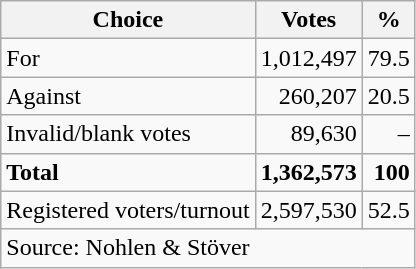<table class=wikitable style=text-align:right>
<tr>
<th>Choice</th>
<th>Votes</th>
<th>%</th>
</tr>
<tr>
<td align=left>For</td>
<td>1,012,497</td>
<td>79.5</td>
</tr>
<tr>
<td align=left>Against</td>
<td>260,207</td>
<td>20.5</td>
</tr>
<tr>
<td align=left>Invalid/blank votes</td>
<td>89,630</td>
<td>–</td>
</tr>
<tr>
<td align=left><strong>Total</strong></td>
<td><strong>1,362,573</strong></td>
<td><strong>100</strong></td>
</tr>
<tr>
<td align=left>Registered voters/turnout</td>
<td>2,597,530</td>
<td>52.5</td>
</tr>
<tr>
<td align=left colspan=3>Source: Nohlen & Stöver</td>
</tr>
</table>
